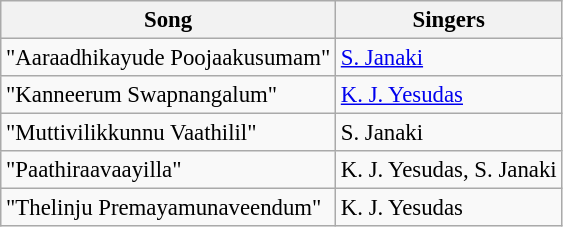<table class="wikitable" style="font-size:95%;">
<tr>
<th>Song</th>
<th>Singers</th>
</tr>
<tr>
<td>"Aaraadhikayude Poojaakusumam"</td>
<td><a href='#'>S. Janaki</a></td>
</tr>
<tr>
<td>"Kanneerum Swapnangalum"</td>
<td><a href='#'>K. J. Yesudas</a></td>
</tr>
<tr>
<td>"Muttivilikkunnu Vaathilil"</td>
<td>S. Janaki</td>
</tr>
<tr>
<td>"Paathiraavaayilla"</td>
<td>K. J. Yesudas, S. Janaki</td>
</tr>
<tr>
<td>"Thelinju Premayamunaveendum"</td>
<td>K. J. Yesudas</td>
</tr>
</table>
